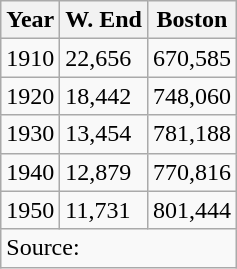<table class="wikitable floatright">
<tr>
<th>Year</th>
<th>W. End</th>
<th>Boston</th>
</tr>
<tr>
<td>1910</td>
<td>22,656</td>
<td>670,585</td>
</tr>
<tr>
<td>1920</td>
<td>18,442</td>
<td>748,060</td>
</tr>
<tr>
<td>1930</td>
<td>13,454</td>
<td>781,188</td>
</tr>
<tr>
<td>1940</td>
<td>12,879</td>
<td>770,816</td>
</tr>
<tr>
<td>1950</td>
<td>11,731</td>
<td>801,444</td>
</tr>
<tr>
<td colspan="3"><span>Source:</span></td>
</tr>
</table>
